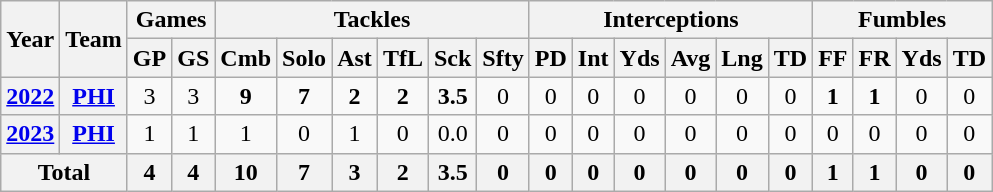<table class=wikitable style="text-align:center;">
<tr>
<th rowspan="2">Year</th>
<th rowspan="2">Team</th>
<th colspan="2">Games</th>
<th colspan="6">Tackles</th>
<th colspan="6">Interceptions</th>
<th colspan="4">Fumbles</th>
</tr>
<tr>
<th>GP</th>
<th>GS</th>
<th>Cmb</th>
<th>Solo</th>
<th>Ast</th>
<th>TfL</th>
<th>Sck</th>
<th>Sfty</th>
<th>PD</th>
<th>Int</th>
<th>Yds</th>
<th>Avg</th>
<th>Lng</th>
<th>TD</th>
<th>FF</th>
<th>FR</th>
<th>Yds</th>
<th>TD</th>
</tr>
<tr>
<th><a href='#'>2022</a></th>
<th><a href='#'>PHI</a></th>
<td>3</td>
<td>3</td>
<td><strong>9</strong></td>
<td><strong>7</strong></td>
<td><strong>2</strong></td>
<td><strong>2</strong></td>
<td><strong>3.5</strong></td>
<td>0</td>
<td>0</td>
<td>0</td>
<td>0</td>
<td>0</td>
<td>0</td>
<td>0</td>
<td><strong>1</strong></td>
<td><strong>1</strong></td>
<td>0</td>
<td>0</td>
</tr>
<tr>
<th><a href='#'>2023</a></th>
<th><a href='#'>PHI</a></th>
<td>1</td>
<td>1</td>
<td>1</td>
<td>0</td>
<td>1</td>
<td>0</td>
<td>0.0</td>
<td>0</td>
<td>0</td>
<td>0</td>
<td>0</td>
<td>0</td>
<td>0</td>
<td>0</td>
<td>0</td>
<td>0</td>
<td>0</td>
<td>0</td>
</tr>
<tr>
<th colspan="2">Total</th>
<th>4</th>
<th>4</th>
<th>10</th>
<th>7</th>
<th>3</th>
<th>2</th>
<th>3.5</th>
<th>0</th>
<th>0</th>
<th>0</th>
<th>0</th>
<th>0</th>
<th>0</th>
<th>0</th>
<th>1</th>
<th>1</th>
<th>0</th>
<th>0</th>
</tr>
</table>
